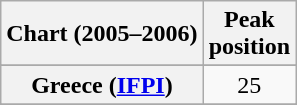<table class="wikitable sortable plainrowheaders" style="text-align:center">
<tr>
<th scope="col">Chart (2005–2006)</th>
<th scope="col">Peak<br>position</th>
</tr>
<tr>
</tr>
<tr>
</tr>
<tr>
</tr>
<tr>
<th scope="row">Greece (<a href='#'>IFPI</a>)</th>
<td>25</td>
</tr>
<tr>
</tr>
<tr>
</tr>
<tr>
</tr>
<tr>
</tr>
<tr>
</tr>
</table>
